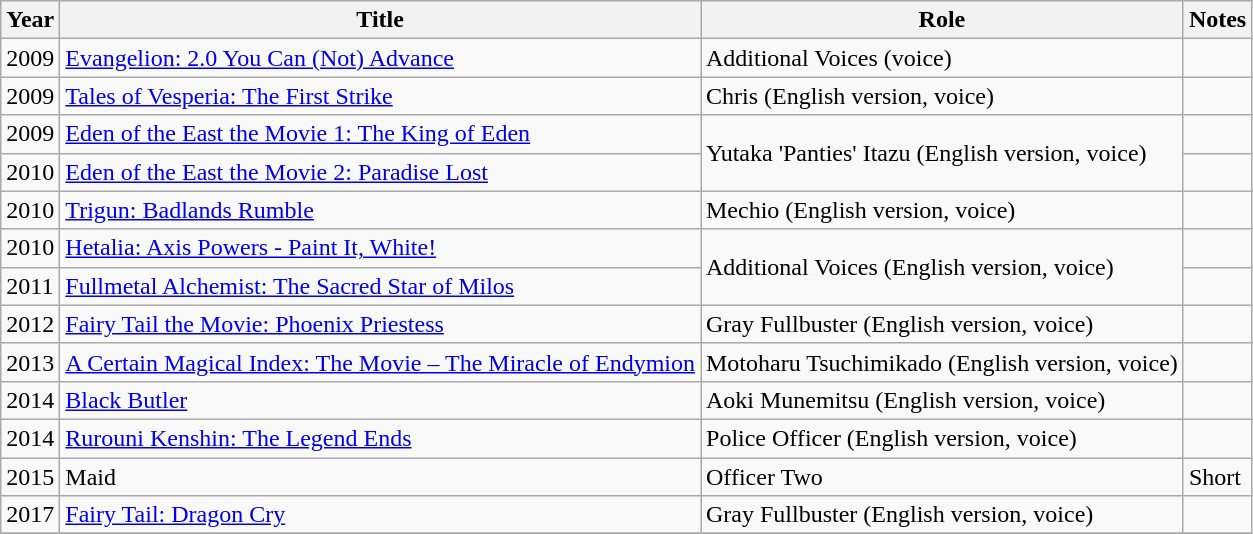<table class="wikitable sortable">
<tr>
<th>Year</th>
<th>Title</th>
<th>Role</th>
<th>Notes</th>
</tr>
<tr>
<td>2009</td>
<td><a href='#'>Evangelion: 2.0 You Can (Not) Advance</a></td>
<td>Additional Voices (voice)</td>
<td></td>
</tr>
<tr>
<td>2009</td>
<td><a href='#'>Tales of Vesperia: The First Strike</a></td>
<td>Chris (English version, voice)</td>
<td></td>
</tr>
<tr>
<td>2009</td>
<td><a href='#'>Eden of the East the Movie 1: The King of Eden</a></td>
<td rowspan=2>Yutaka 'Panties' Itazu (English version, voice)</td>
<td></td>
</tr>
<tr>
<td>2010</td>
<td><a href='#'>Eden of the East the Movie 2: Paradise Lost</a></td>
<td></td>
</tr>
<tr>
<td>2010</td>
<td><a href='#'>Trigun: Badlands Rumble</a></td>
<td>Mechio (English version, voice)</td>
<td></td>
</tr>
<tr>
<td>2010</td>
<td><a href='#'>Hetalia: Axis Powers - Paint It, White!</a></td>
<td rowspan=2>Additional Voices (English version, voice)</td>
<td></td>
</tr>
<tr>
<td>2011</td>
<td><a href='#'>Fullmetal Alchemist: The Sacred Star of Milos</a></td>
<td></td>
</tr>
<tr>
<td>2012</td>
<td><a href='#'>Fairy Tail the Movie: Phoenix Priestess</a></td>
<td>Gray Fullbuster (English version, voice)</td>
<td></td>
</tr>
<tr>
<td>2013</td>
<td><a href='#'>A Certain Magical Index: The Movie – The Miracle of Endymion</a></td>
<td>Motoharu Tsuchimikado (English version, voice)</td>
<td></td>
</tr>
<tr>
<td>2014</td>
<td><a href='#'>Black Butler</a></td>
<td>Aoki Munemitsu (English version, voice)</td>
<td></td>
</tr>
<tr>
<td>2014</td>
<td><a href='#'>Rurouni Kenshin: The Legend Ends</a></td>
<td>Police Officer (English version, voice)</td>
<td></td>
</tr>
<tr>
<td>2015</td>
<td>Maid</td>
<td>Officer Two</td>
<td>Short</td>
</tr>
<tr>
<td>2017</td>
<td><a href='#'>Fairy Tail: Dragon Cry</a></td>
<td>Gray Fullbuster (English version, voice)</td>
<td></td>
</tr>
<tr>
</tr>
</table>
